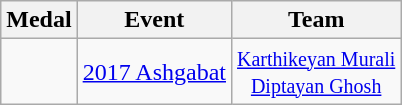<table class="wikitable sortable" style="text-align:center">
<tr>
<th>Medal</th>
<th>Event</th>
<th>Team</th>
</tr>
<tr>
<td></td>
<td><a href='#'>2017 Ashgabat</a></td>
<td><small><a href='#'>Karthikeyan Murali</a><br><a href='#'>Diptayan Ghosh</a></small></td>
</tr>
</table>
